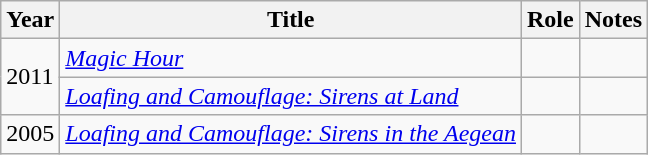<table class="wikitable sortable">
<tr>
<th>Year</th>
<th>Title</th>
<th>Role</th>
<th class="unsortable">Notes</th>
</tr>
<tr>
<td rowspan=2>2011</td>
<td><em><a href='#'>Magic Hour</a></em></td>
<td></td>
<td></td>
</tr>
<tr>
<td><em><a href='#'>Loafing and Camouflage: Sirens at Land</a></em></td>
<td></td>
<td></td>
</tr>
<tr>
<td>2005</td>
<td><em><a href='#'>Loafing and Camouflage: Sirens in the Aegean</a></em></td>
<td></td>
<td></td>
</tr>
</table>
